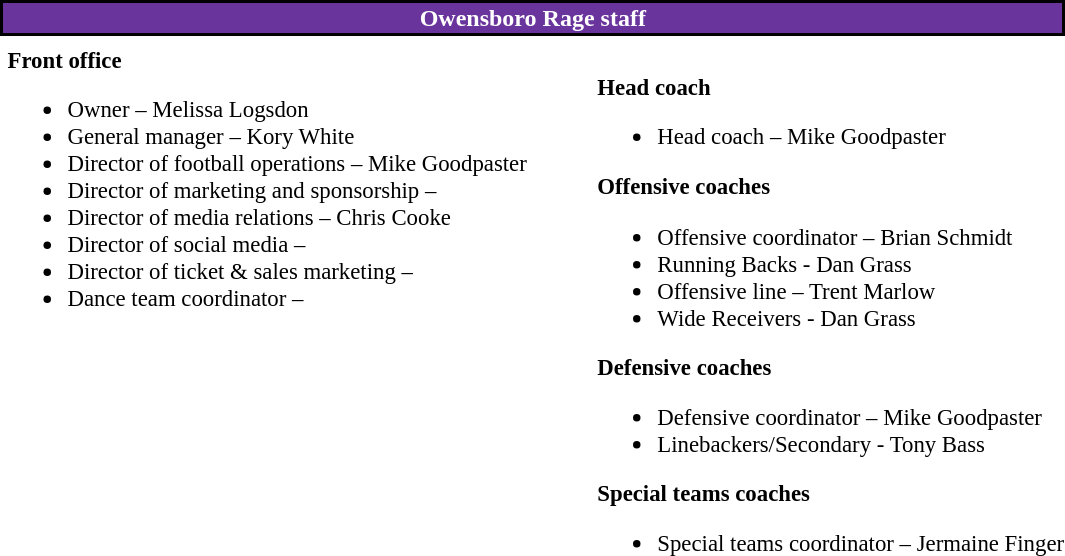<table class="toccolours" style="text-align: left;">
<tr>
<th colspan="7" style="background:#69359C; color:white; text-align: center; border:2px solid black;"><strong>Owensboro Rage staff</strong></th>
</tr>
<tr>
<td colspan=7 align="right"></td>
</tr>
<tr>
<td valign="top"></td>
<td style="font-size: 95%;" valign="top"><strong>Front office</strong><br><ul><li>Owner – Melissa Logsdon</li><li>General manager – Kory White</li><li>Director of football operations – Mike Goodpaster</li><li>Director of marketing and sponsorship –</li><li>Director of media relations – Chris Cooke</li><li>Director of social media –</li><li>Director of ticket & sales marketing –</li><li>Dance team coordinator –</li></ul></td>
<td width="35"> </td>
<td valign="top"></td>
<td style="font-size: 95%;" valign="top"><br><strong>Head coach</strong><ul><li>Head coach – Mike Goodpaster</li></ul><strong>Offensive coaches</strong><ul><li>Offensive coordinator – Brian Schmidt</li><li>Running Backs - Dan Grass</li><li>Offensive line – Trent Marlow</li><li>Wide Receivers - Dan Grass</li></ul><strong>Defensive coaches</strong><ul><li>Defensive coordinator – Mike Goodpaster</li><li>Linebackers/Secondary - Tony Bass</li></ul><strong>Special teams coaches</strong><ul><li>Special teams coordinator – Jermaine Finger</li></ul></td>
</tr>
</table>
